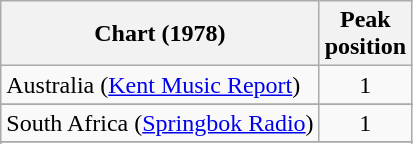<table class="wikitable sortable">
<tr>
<th>Chart (1978)</th>
<th>Peak<br>position</th>
</tr>
<tr>
<td>Australia (<a href='#'>Kent Music Report</a>)</td>
<td style="text-align:center;">1</td>
</tr>
<tr>
</tr>
<tr>
</tr>
<tr>
</tr>
<tr>
</tr>
<tr>
</tr>
<tr>
</tr>
<tr>
</tr>
<tr>
</tr>
<tr>
</tr>
<tr>
<td>South Africa (<a href='#'>Springbok Radio</a>)</td>
<td style="text-align:center;">1</td>
</tr>
<tr>
</tr>
<tr>
</tr>
<tr>
</tr>
<tr>
</tr>
<tr>
</tr>
<tr>
</tr>
</table>
